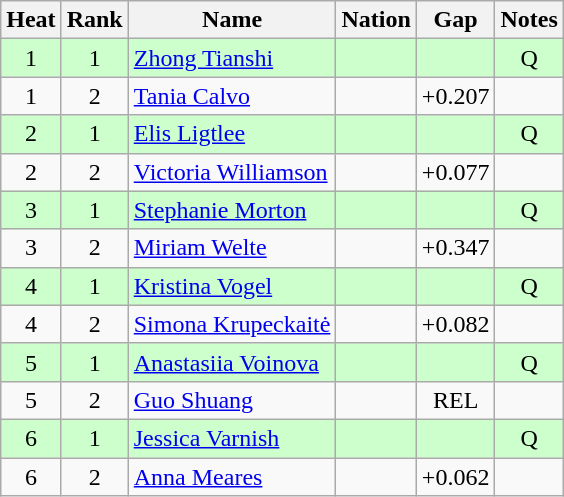<table class="wikitable sortable" style="text-align:center">
<tr>
<th>Heat</th>
<th>Rank</th>
<th>Name</th>
<th>Nation</th>
<th>Gap</th>
<th>Notes</th>
</tr>
<tr bgcolor=ccffcc>
<td>1</td>
<td>1</td>
<td align=left><a href='#'>Zhong Tianshi</a></td>
<td align=left></td>
<td></td>
<td>Q</td>
</tr>
<tr>
<td>1</td>
<td>2</td>
<td align=left><a href='#'>Tania Calvo</a></td>
<td align=left></td>
<td>+0.207</td>
<td></td>
</tr>
<tr bgcolor=ccffcc>
<td>2</td>
<td>1</td>
<td align=left><a href='#'>Elis Ligtlee</a></td>
<td align=left></td>
<td></td>
<td>Q</td>
</tr>
<tr>
<td>2</td>
<td>2</td>
<td align=left><a href='#'>Victoria Williamson</a></td>
<td align=left></td>
<td>+0.077</td>
<td></td>
</tr>
<tr bgcolor=ccffcc>
<td>3</td>
<td>1</td>
<td align=left><a href='#'>Stephanie Morton</a></td>
<td align=left></td>
<td></td>
<td>Q</td>
</tr>
<tr>
<td>3</td>
<td>2</td>
<td align=left><a href='#'>Miriam Welte</a></td>
<td align=left></td>
<td>+0.347</td>
<td></td>
</tr>
<tr bgcolor=ccffcc>
<td>4</td>
<td>1</td>
<td align=left><a href='#'>Kristina Vogel</a></td>
<td align=left></td>
<td></td>
<td>Q</td>
</tr>
<tr>
<td>4</td>
<td>2</td>
<td align=left><a href='#'>Simona Krupeckaitė</a></td>
<td align=left></td>
<td>+0.082</td>
<td></td>
</tr>
<tr bgcolor=ccffcc>
<td>5</td>
<td>1</td>
<td align=left><a href='#'>Anastasiia Voinova</a></td>
<td align=left></td>
<td></td>
<td>Q</td>
</tr>
<tr>
<td>5</td>
<td>2</td>
<td align=left><a href='#'>Guo Shuang</a></td>
<td align=left></td>
<td>REL</td>
<td></td>
</tr>
<tr bgcolor=ccffcc>
<td>6</td>
<td>1</td>
<td align=left><a href='#'>Jessica Varnish</a></td>
<td align=left></td>
<td></td>
<td>Q</td>
</tr>
<tr>
<td>6</td>
<td>2</td>
<td align=left><a href='#'>Anna Meares</a></td>
<td align=left></td>
<td>+0.062</td>
<td></td>
</tr>
</table>
